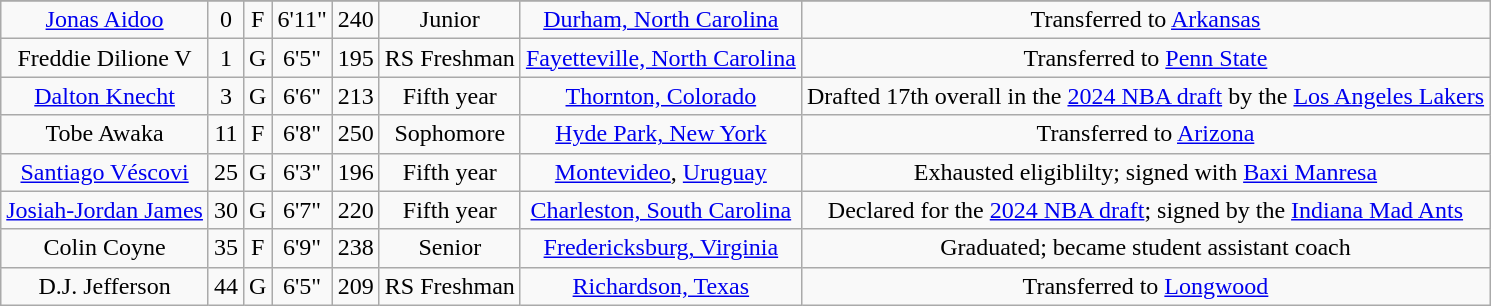<table class="wikitable sortable" style="text-align:center">
<tr align=center>
</tr>
<tr>
<td><a href='#'>Jonas Aidoo</a></td>
<td>0</td>
<td>F</td>
<td>6'11"</td>
<td>240</td>
<td>Junior</td>
<td><a href='#'>Durham, North Carolina</a></td>
<td>Transferred to <a href='#'>Arkansas</a></td>
</tr>
<tr>
<td>Freddie Dilione V</td>
<td>1</td>
<td>G</td>
<td>6'5"</td>
<td>195</td>
<td>RS Freshman</td>
<td><a href='#'>Fayetteville, North Carolina</a></td>
<td>Transferred to <a href='#'>Penn State</a></td>
</tr>
<tr>
<td><a href='#'>Dalton Knecht</a></td>
<td>3</td>
<td>G</td>
<td>6'6"</td>
<td>213</td>
<td>Fifth year</td>
<td><a href='#'>Thornton, Colorado</a></td>
<td>Drafted 17th overall in the <a href='#'>2024 NBA draft</a> by the <a href='#'>Los Angeles Lakers</a></td>
</tr>
<tr>
<td>Tobe Awaka</td>
<td>11</td>
<td>F</td>
<td>6'8"</td>
<td>250</td>
<td>Sophomore</td>
<td><a href='#'>Hyde Park, New York</a></td>
<td>Transferred to <a href='#'>Arizona</a></td>
</tr>
<tr>
<td><a href='#'>Santiago Véscovi</a></td>
<td>25</td>
<td>G</td>
<td>6'3"</td>
<td>196</td>
<td>Fifth year</td>
<td><a href='#'>Montevideo</a>, <a href='#'>Uruguay</a></td>
<td>Exhausted eligiblilty; signed with <a href='#'>Baxi Manresa</a></td>
</tr>
<tr>
<td><a href='#'>Josiah-Jordan James</a></td>
<td>30</td>
<td>G</td>
<td>6'7"</td>
<td>220</td>
<td>Fifth year</td>
<td><a href='#'>Charleston, South Carolina</a></td>
<td>Declared for the <a href='#'>2024 NBA draft</a>; signed by the <a href='#'>Indiana Mad Ants</a></td>
</tr>
<tr>
<td>Colin Coyne</td>
<td>35</td>
<td>F</td>
<td>6'9"</td>
<td>238</td>
<td>Senior</td>
<td><a href='#'>Fredericksburg, Virginia</a></td>
<td>Graduated; became student assistant coach</td>
</tr>
<tr>
<td>D.J. Jefferson</td>
<td>44</td>
<td>G</td>
<td>6'5"</td>
<td>209</td>
<td>RS Freshman</td>
<td><a href='#'>Richardson, Texas</a></td>
<td>Transferred to <a href='#'>Longwood</a></td>
</tr>
</table>
